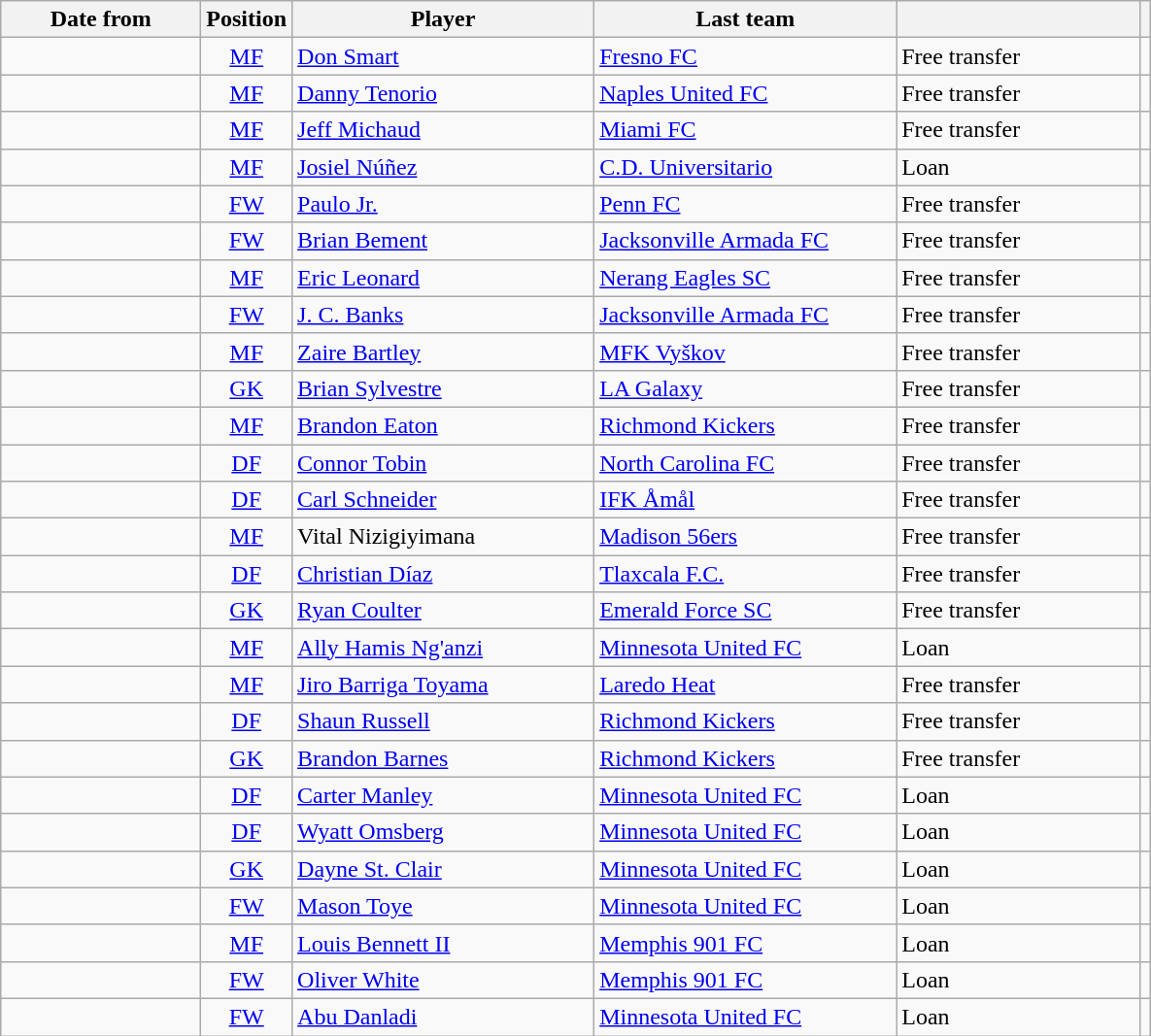<table class="wikitable">
<tr>
<th style="width:130px;">Date from</th>
<th>Position</th>
<th style="width:200px;">Player</th>
<th style="width:200px;">Last team</th>
<th style="width:160px;"></th>
<th></th>
</tr>
<tr>
<td></td>
<td style="text-align:center"><a href='#'>MF</a></td>
<td> <a href='#'>Don Smart</a></td>
<td><a href='#'>Fresno FC</a></td>
<td>Free transfer</td>
<td style="text-align:center"></td>
</tr>
<tr>
<td></td>
<td style="text-align:center"><a href='#'>MF</a></td>
<td> <a href='#'>Danny Tenorio</a></td>
<td><a href='#'>Naples United FC</a></td>
<td>Free transfer</td>
<td style="text-align:center"></td>
</tr>
<tr>
<td></td>
<td style="text-align:center"><a href='#'>MF</a></td>
<td> <a href='#'>Jeff Michaud</a></td>
<td><a href='#'>Miami FC</a></td>
<td>Free transfer</td>
<td style="text-align:center"></td>
</tr>
<tr>
<td></td>
<td style="text-align:center"><a href='#'>MF</a></td>
<td> <a href='#'>Josiel Núñez</a></td>
<td> <a href='#'>C.D. Universitario</a></td>
<td>Loan</td>
<td style="text-align:center"></td>
</tr>
<tr>
<td></td>
<td style="text-align:center"><a href='#'>FW</a></td>
<td> <a href='#'>Paulo Jr.</a></td>
<td><a href='#'>Penn FC</a></td>
<td>Free transfer</td>
<td style="text-align:center"></td>
</tr>
<tr>
<td></td>
<td style="text-align:center"><a href='#'>FW</a></td>
<td> <a href='#'>Brian Bement</a></td>
<td><a href='#'>Jacksonville Armada FC</a></td>
<td>Free transfer</td>
<td style="text-align:center"></td>
</tr>
<tr>
<td></td>
<td style="text-align:center"><a href='#'>MF</a></td>
<td> <a href='#'>Eric Leonard</a></td>
<td> <a href='#'>Nerang Eagles SC</a></td>
<td>Free transfer</td>
<td style="text-align:center"></td>
</tr>
<tr>
<td></td>
<td style="text-align:center"><a href='#'>FW</a></td>
<td> <a href='#'>J. C. Banks</a></td>
<td><a href='#'>Jacksonville Armada FC</a></td>
<td>Free transfer</td>
<td style="text-align:center"></td>
</tr>
<tr>
<td></td>
<td style="text-align:center"><a href='#'>MF</a></td>
<td> <a href='#'>Zaire Bartley</a></td>
<td> <a href='#'>MFK Vyškov</a></td>
<td>Free transfer</td>
<td style="text-align:center"></td>
</tr>
<tr>
<td></td>
<td style="text-align:center"><a href='#'>GK</a></td>
<td> <a href='#'>Brian Sylvestre</a></td>
<td><a href='#'>LA Galaxy</a></td>
<td>Free transfer</td>
<td style="text-align:center"></td>
</tr>
<tr>
<td></td>
<td style="text-align:center"><a href='#'>MF</a></td>
<td> <a href='#'>Brandon Eaton</a></td>
<td><a href='#'>Richmond Kickers</a></td>
<td>Free transfer</td>
<td style="text-align:center"></td>
</tr>
<tr>
<td></td>
<td style="text-align:center"><a href='#'>DF</a></td>
<td> <a href='#'>Connor Tobin</a></td>
<td><a href='#'>North Carolina FC</a></td>
<td>Free transfer</td>
<td style="text-align:center"></td>
</tr>
<tr>
<td></td>
<td style="text-align:center"><a href='#'>DF</a></td>
<td> <a href='#'>Carl Schneider</a></td>
<td> <a href='#'>IFK Åmål</a></td>
<td>Free transfer</td>
<td style="text-align:center"></td>
</tr>
<tr>
<td></td>
<td style="text-align:center"><a href='#'>MF</a></td>
<td> Vital Nizigiyimana</td>
<td><a href='#'>Madison 56ers</a></td>
<td>Free transfer</td>
<td style="text-align:center"></td>
</tr>
<tr>
<td></td>
<td style="text-align:center"><a href='#'>DF</a></td>
<td> <a href='#'>Christian Díaz</a></td>
<td> <a href='#'>Tlaxcala F.C.</a></td>
<td>Free transfer</td>
<td style="text-align:center"></td>
</tr>
<tr>
<td></td>
<td style="text-align:center"><a href='#'>GK</a></td>
<td> <a href='#'>Ryan Coulter</a></td>
<td><a href='#'>Emerald Force SC</a></td>
<td>Free transfer</td>
<td style="text-align:center"></td>
</tr>
<tr>
<td></td>
<td style="text-align:center"><a href='#'>MF</a></td>
<td> <a href='#'>Ally Hamis Ng'anzi</a></td>
<td><a href='#'>Minnesota United FC</a></td>
<td>Loan</td>
<td style="text-align:center"></td>
</tr>
<tr>
<td></td>
<td style="text-align:center"><a href='#'>MF</a></td>
<td> <a href='#'>Jiro Barriga Toyama</a></td>
<td><a href='#'>Laredo Heat</a></td>
<td>Free transfer</td>
<td style="text-align:center"></td>
</tr>
<tr>
<td></td>
<td style="text-align:center"><a href='#'>DF</a></td>
<td> <a href='#'>Shaun Russell</a></td>
<td><a href='#'>Richmond Kickers</a></td>
<td>Free transfer</td>
<td style="text-align:center"></td>
</tr>
<tr>
<td></td>
<td style="text-align:center"><a href='#'>GK</a></td>
<td> <a href='#'>Brandon Barnes</a></td>
<td><a href='#'>Richmond Kickers</a></td>
<td>Free transfer</td>
<td style="text-align:center"></td>
</tr>
<tr>
<td></td>
<td style="text-align:center"><a href='#'>DF</a></td>
<td> <a href='#'>Carter Manley</a></td>
<td><a href='#'>Minnesota United FC</a></td>
<td>Loan</td>
<td style="text-align:center"></td>
</tr>
<tr>
<td></td>
<td style="text-align:center"><a href='#'>DF</a></td>
<td> <a href='#'>Wyatt Omsberg</a></td>
<td><a href='#'>Minnesota United FC</a></td>
<td>Loan</td>
<td style="text-align:center"></td>
</tr>
<tr>
<td></td>
<td style="text-align:center"><a href='#'>GK</a></td>
<td> <a href='#'>Dayne St. Clair</a></td>
<td><a href='#'>Minnesota United FC</a></td>
<td>Loan</td>
<td style="text-align:center"></td>
</tr>
<tr>
<td></td>
<td style="text-align:center"><a href='#'>FW</a></td>
<td> <a href='#'>Mason Toye</a></td>
<td><a href='#'>Minnesota United FC</a></td>
<td>Loan</td>
<td style="text-align:center"></td>
</tr>
<tr>
<td></td>
<td style="text-align:center"><a href='#'>MF</a></td>
<td> <a href='#'>Louis Bennett II</a></td>
<td><a href='#'>Memphis 901 FC</a></td>
<td>Loan</td>
<td style="text-align:center"></td>
</tr>
<tr>
<td></td>
<td style="text-align:center"><a href='#'>FW</a></td>
<td> <a href='#'>Oliver White</a></td>
<td><a href='#'>Memphis 901 FC</a></td>
<td>Loan</td>
<td style="text-align:center"></td>
</tr>
<tr>
<td></td>
<td style="text-align:center"><a href='#'>FW</a></td>
<td> <a href='#'>Abu Danladi</a></td>
<td><a href='#'>Minnesota United FC</a></td>
<td>Loan</td>
<td style="text-align:center"></td>
</tr>
</table>
